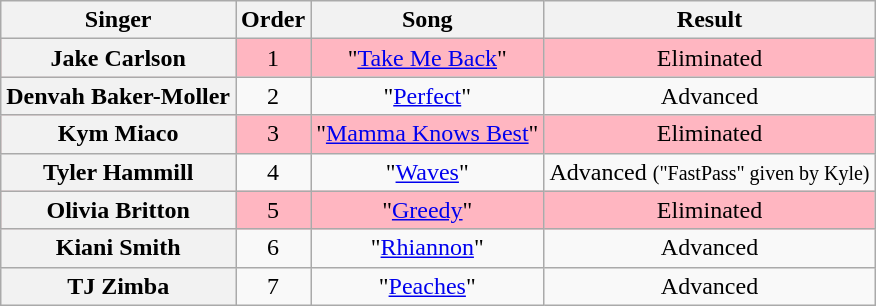<table class="wikitable plainrowheaders" style="text-align:center;">
<tr>
<th scope="col">Singer</th>
<th scope="col">Order</th>
<th scope="col">Song</th>
<th scope="col">Result</th>
</tr>
<tr style="background-color:lightpink">
<th>Jake Carlson</th>
<td>1</td>
<td>"<a href='#'>Take Me Back</a>"</td>
<td>Eliminated</td>
</tr>
<tr>
<th>Denvah Baker-Moller</th>
<td>2</td>
<td>"<a href='#'>Perfect</a>"</td>
<td>Advanced</td>
</tr>
<tr style="background-color:lightpink">
<th>Kym Miaco</th>
<td>3</td>
<td>"<a href='#'>Mamma Knows Best</a>"</td>
<td>Eliminated</td>
</tr>
<tr -style="background-color:#fbf373"|>
<th>Tyler Hammill</th>
<td>4</td>
<td>"<a href='#'>Waves</a>"</td>
<td>Advanced <small>("FastPass" given by Kyle)</small></td>
</tr>
<tr style="background-color:lightpink">
<th>Olivia Britton</th>
<td>5</td>
<td>"<a href='#'>Greedy</a>"</td>
<td>Eliminated</td>
</tr>
<tr>
<th>Kiani Smith</th>
<td>6</td>
<td>"<a href='#'>Rhiannon</a>"</td>
<td>Advanced</td>
</tr>
<tr>
<th>TJ Zimba</th>
<td>7</td>
<td>"<a href='#'>Peaches</a>"</td>
<td>Advanced</td>
</tr>
</table>
